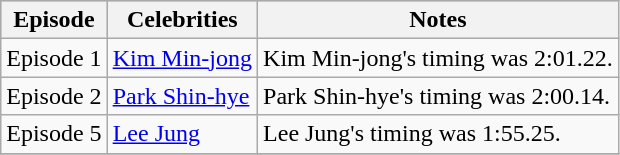<table class="wikitable">
<tr style="background:#b0c4de; text-align:center;">
<th>Episode</th>
<th>Celebrities</th>
<th>Notes</th>
</tr>
<tr>
<td>Episode 1</td>
<td><a href='#'>Kim Min-jong</a></td>
<td>Kim Min-jong's timing was 2:01.22.</td>
</tr>
<tr>
<td>Episode 2</td>
<td><a href='#'>Park Shin-hye</a></td>
<td>Park Shin-hye's timing was 2:00.14.</td>
</tr>
<tr>
<td>Episode 5</td>
<td><a href='#'>Lee Jung</a></td>
<td>Lee Jung's timing was 1:55.25.</td>
</tr>
<tr>
</tr>
</table>
